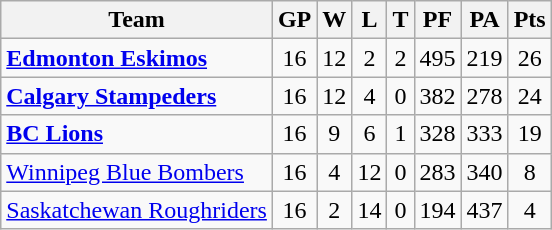<table class="wikitable">
<tr>
<th>Team</th>
<th>GP</th>
<th>W</th>
<th>L</th>
<th>T</th>
<th>PF</th>
<th>PA</th>
<th>Pts</th>
</tr>
<tr align="center">
<td align="left"><strong><a href='#'>Edmonton Eskimos</a></strong></td>
<td>16</td>
<td>12</td>
<td>2</td>
<td>2</td>
<td>495</td>
<td>219</td>
<td>26</td>
</tr>
<tr align="center">
<td align="left"><strong><a href='#'>Calgary Stampeders</a></strong></td>
<td>16</td>
<td>12</td>
<td>4</td>
<td>0</td>
<td>382</td>
<td>278</td>
<td>24</td>
</tr>
<tr align="center">
<td align="left"><strong><a href='#'>BC Lions</a></strong></td>
<td>16</td>
<td>9</td>
<td>6</td>
<td>1</td>
<td>328</td>
<td>333</td>
<td>19</td>
</tr>
<tr align="center">
<td align="left"><a href='#'>Winnipeg Blue Bombers</a></td>
<td>16</td>
<td>4</td>
<td>12</td>
<td>0</td>
<td>283</td>
<td>340</td>
<td>8</td>
</tr>
<tr align="center">
<td align="left"><a href='#'>Saskatchewan Roughriders</a></td>
<td>16</td>
<td>2</td>
<td>14</td>
<td>0</td>
<td>194</td>
<td>437</td>
<td>4</td>
</tr>
</table>
